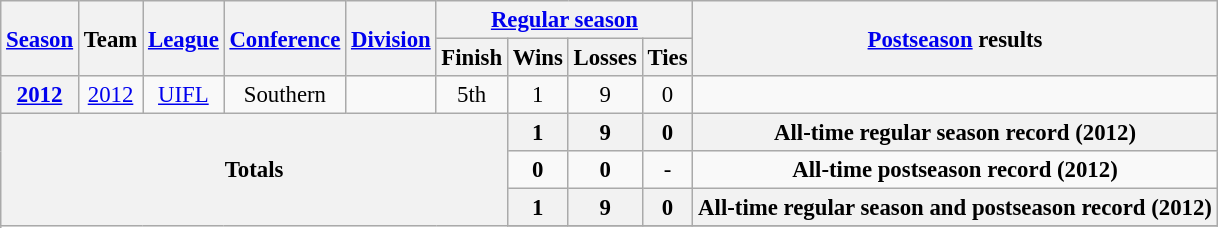<table class="wikitable" style="font-size: 95%;">
<tr>
<th rowspan="2"><a href='#'>Season</a></th>
<th rowspan="2">Team</th>
<th rowspan="2"><a href='#'>League</a></th>
<th rowspan="2"><a href='#'>Conference</a></th>
<th rowspan="2"><a href='#'>Division</a></th>
<th colspan="4"><a href='#'>Regular season</a></th>
<th rowspan="2"><a href='#'>Postseason</a> results</th>
</tr>
<tr>
<th>Finish</th>
<th>Wins</th>
<th>Losses</th>
<th>Ties</th>
</tr>
<tr background:#fcc;">
<th style="text-align:center;"><a href='#'>2012</a></th>
<td style="text-align:center;"><a href='#'>2012</a></td>
<td style="text-align:center;"><a href='#'>UIFL</a></td>
<td style="text-align:center;">Southern</td>
<td style="text-align:center;"></td>
<td style="text-align:center;">5th</td>
<td style="text-align:center;">1</td>
<td style="text-align:center;">9</td>
<td style="text-align:center;">0</td>
<td></td>
</tr>
<tr>
<th style="text-align:center;" rowspan="5" colspan="6">Totals</th>
<th style="text-align:center;"><strong>1</strong></th>
<th style="text-align:center;"><strong>9</strong></th>
<th style="text-align:center;"><strong>0</strong></th>
<th style="text-align:center;" colspan="3"><strong>All-time regular season record (2012)</strong></th>
</tr>
<tr style="text-align:center;">
<td><strong>0</strong></td>
<td><strong>0</strong></td>
<td>-</td>
<td colspan="3"><strong>All-time postseason record (2012)</strong></td>
</tr>
<tr>
<th style="text-align:center;"><strong>1</strong></th>
<th style="text-align:center;"><strong>9</strong></th>
<th style="text-align:center;"><strong>0</strong></th>
<th style="text-align:center;" colspan="3"><strong>All-time regular season and  postseason record (2012)</strong></th>
</tr>
<tr>
</tr>
</table>
